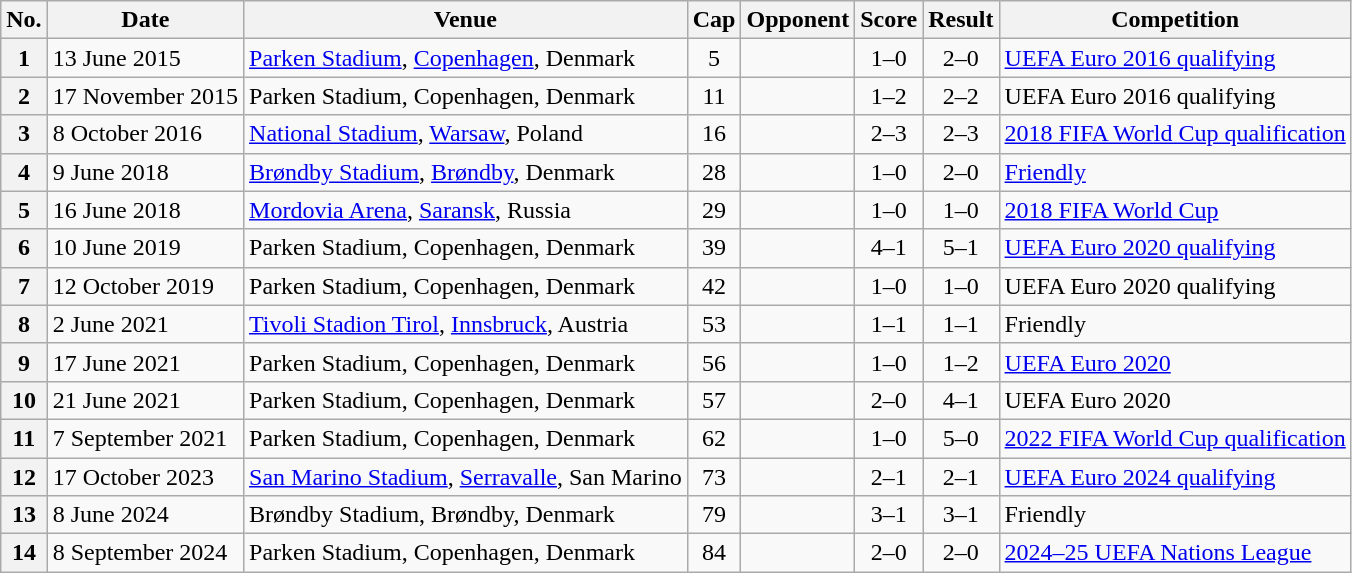<table class="wikitable sortable plainrowheaders">
<tr>
<th scope=col>No.</th>
<th scope=col>Date</th>
<th scope=col>Venue</th>
<th scope=col>Cap</th>
<th scope=col>Opponent</th>
<th scope=col>Score</th>
<th scope=col>Result</th>
<th scope=col>Competition</th>
</tr>
<tr>
<th scope=row style=text-align:center>1</th>
<td>13 June 2015</td>
<td><a href='#'>Parken Stadium</a>, <a href='#'>Copenhagen</a>, Denmark</td>
<td align=center>5</td>
<td></td>
<td align=center>1–0</td>
<td align=center>2–0</td>
<td><a href='#'>UEFA Euro 2016 qualifying</a></td>
</tr>
<tr>
<th scope=row style=text-align:center>2</th>
<td>17 November 2015</td>
<td>Parken Stadium, Copenhagen, Denmark</td>
<td align="center">11</td>
<td></td>
<td align=center>1–2</td>
<td align=center>2–2</td>
<td>UEFA Euro 2016 qualifying</td>
</tr>
<tr>
<th scope=row style=text-align:center>3</th>
<td>8 October 2016</td>
<td><a href='#'>National Stadium</a>, <a href='#'>Warsaw</a>, Poland</td>
<td align=center>16</td>
<td></td>
<td align=center>2–3</td>
<td align=center>2–3</td>
<td><a href='#'>2018 FIFA World Cup qualification</a></td>
</tr>
<tr>
<th scope=row style=text-align:center>4</th>
<td>9 June 2018</td>
<td><a href='#'>Brøndby Stadium</a>, <a href='#'>Brøndby</a>, Denmark</td>
<td align=center>28</td>
<td></td>
<td align=center>1–0</td>
<td align=center>2–0</td>
<td><a href='#'>Friendly</a></td>
</tr>
<tr>
<th scope=row style=text-align:center>5</th>
<td>16 June 2018</td>
<td><a href='#'>Mordovia Arena</a>, <a href='#'>Saransk</a>, Russia</td>
<td align=center>29</td>
<td></td>
<td align=center>1–0</td>
<td align=center>1–0</td>
<td><a href='#'>2018 FIFA World Cup</a></td>
</tr>
<tr>
<th scope=row style=text-align:center>6</th>
<td>10 June 2019</td>
<td>Parken Stadium, Copenhagen, Denmark</td>
<td align=center>39</td>
<td></td>
<td align=center>4–1</td>
<td align=center>5–1</td>
<td><a href='#'>UEFA Euro 2020 qualifying</a></td>
</tr>
<tr>
<th scope=row style=text-align:center>7</th>
<td>12 October 2019</td>
<td>Parken Stadium, Copenhagen, Denmark</td>
<td align="center">42</td>
<td></td>
<td align=center>1–0</td>
<td align=center>1–0</td>
<td>UEFA Euro 2020 qualifying</td>
</tr>
<tr>
<th scope=row style=text-align:center>8</th>
<td>2 June 2021</td>
<td><a href='#'>Tivoli Stadion Tirol</a>, <a href='#'>Innsbruck</a>, Austria</td>
<td align=center>53</td>
<td></td>
<td align=center>1–1</td>
<td align=center>1–1</td>
<td>Friendly</td>
</tr>
<tr>
<th scope=row style=text-align:center>9</th>
<td>17 June 2021</td>
<td>Parken Stadium, Copenhagen, Denmark</td>
<td align=center>56</td>
<td></td>
<td align=center>1–0</td>
<td align=center>1–2</td>
<td><a href='#'>UEFA Euro 2020</a></td>
</tr>
<tr>
<th scope=row style=text-align:center>10</th>
<td>21 June 2021</td>
<td>Parken Stadium, Copenhagen, Denmark</td>
<td align="center">57</td>
<td></td>
<td align=center>2–0</td>
<td align=center>4–1</td>
<td>UEFA Euro 2020</td>
</tr>
<tr>
<th scope=row style=text-align:center>11</th>
<td>7 September 2021</td>
<td>Parken Stadium, Copenhagen, Denmark</td>
<td align="center">62</td>
<td></td>
<td align=center>1–0</td>
<td align=center>5–0</td>
<td><a href='#'>2022 FIFA World Cup qualification</a></td>
</tr>
<tr>
<th scope=row style=text-align:center>12</th>
<td>17 October 2023</td>
<td><a href='#'>San Marino Stadium</a>, <a href='#'>Serravalle</a>, San Marino</td>
<td align=center>73</td>
<td></td>
<td align=center>2–1</td>
<td align=center>2–1</td>
<td><a href='#'>UEFA Euro 2024 qualifying</a></td>
</tr>
<tr>
<th scope=row style=text-align:center>13</th>
<td>8 June 2024</td>
<td>Brøndby Stadium, Brøndby, Denmark</td>
<td align=center>79</td>
<td></td>
<td align=center>3–1</td>
<td align=center>3–1</td>
<td>Friendly</td>
</tr>
<tr>
<th scope=row style=text-align:center>14</th>
<td>8 September 2024</td>
<td>Parken Stadium, Copenhagen, Denmark</td>
<td align=center>84</td>
<td></td>
<td align=center>2–0</td>
<td align=center>2–0</td>
<td><a href='#'>2024–25 UEFA Nations League</a></td>
</tr>
</table>
